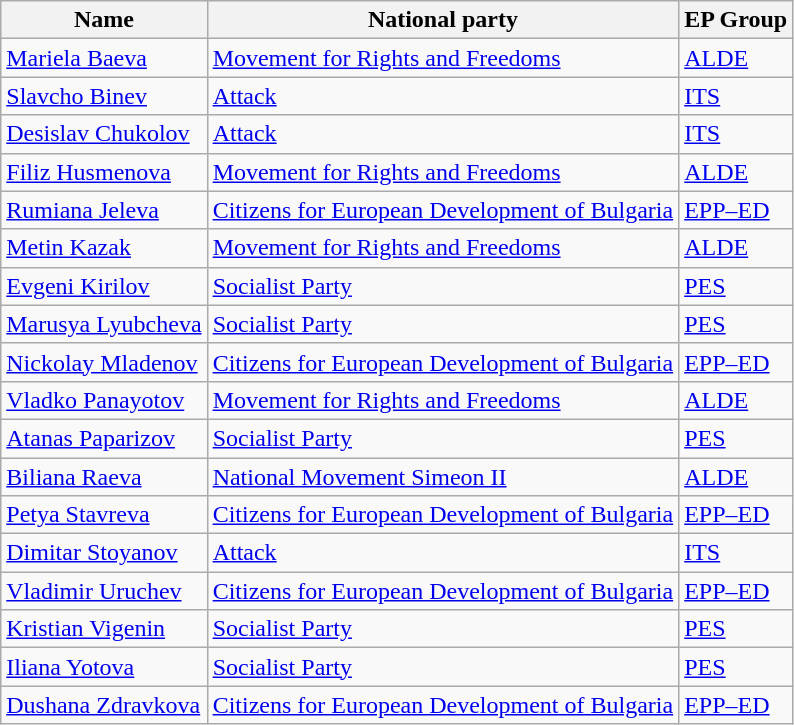<table class="sortable wikitable">
<tr>
<th>Name</th>
<th>National party</th>
<th>EP Group</th>
</tr>
<tr>
<td><a href='#'>Mariela Baeva</a></td>
<td> <a href='#'>Movement for Rights and Freedoms</a></td>
<td> <a href='#'>ALDE</a></td>
</tr>
<tr>
<td><a href='#'>Slavcho Binev</a></td>
<td> <a href='#'>Attack</a></td>
<td> <a href='#'>ITS</a></td>
</tr>
<tr>
<td><a href='#'>Desislav Chukolov</a></td>
<td> <a href='#'>Attack</a></td>
<td> <a href='#'>ITS</a></td>
</tr>
<tr>
<td><a href='#'>Filiz Husmenova</a></td>
<td> <a href='#'>Movement for Rights and Freedoms</a></td>
<td> <a href='#'>ALDE</a></td>
</tr>
<tr>
<td><a href='#'>Rumiana Jeleva</a></td>
<td> <a href='#'>Citizens for European Development of Bulgaria</a></td>
<td> <a href='#'>EPP–ED</a></td>
</tr>
<tr>
<td><a href='#'>Metin Kazak</a></td>
<td> <a href='#'>Movement for Rights and Freedoms</a></td>
<td> <a href='#'>ALDE</a></td>
</tr>
<tr>
<td><a href='#'>Evgeni Kirilov</a></td>
<td> <a href='#'>Socialist Party</a></td>
<td> <a href='#'>PES</a></td>
</tr>
<tr>
<td><a href='#'>Marusya Lyubcheva</a></td>
<td> <a href='#'>Socialist Party</a></td>
<td> <a href='#'>PES</a></td>
</tr>
<tr>
<td><a href='#'>Nickolay Mladenov</a></td>
<td> <a href='#'>Citizens for European Development of Bulgaria</a></td>
<td> <a href='#'>EPP–ED</a></td>
</tr>
<tr>
<td><a href='#'>Vladko Panayotov</a></td>
<td> <a href='#'>Movement for Rights and Freedoms</a></td>
<td> <a href='#'>ALDE</a></td>
</tr>
<tr>
<td><a href='#'>Atanas Paparizov</a></td>
<td> <a href='#'>Socialist Party</a></td>
<td> <a href='#'>PES</a></td>
</tr>
<tr>
<td><a href='#'>Biliana Raeva</a></td>
<td> <a href='#'>National Movement Simeon II</a></td>
<td> <a href='#'>ALDE</a></td>
</tr>
<tr>
<td><a href='#'>Petya Stavreva</a></td>
<td> <a href='#'>Citizens for European Development of Bulgaria</a></td>
<td> <a href='#'>EPP–ED</a></td>
</tr>
<tr>
<td><a href='#'>Dimitar Stoyanov</a></td>
<td> <a href='#'>Attack</a></td>
<td> <a href='#'>ITS</a></td>
</tr>
<tr>
<td><a href='#'>Vladimir Uruchev</a></td>
<td> <a href='#'>Citizens for European Development of Bulgaria</a></td>
<td> <a href='#'>EPP–ED</a></td>
</tr>
<tr>
<td><a href='#'>Kristian Vigenin</a></td>
<td> <a href='#'>Socialist Party</a></td>
<td> <a href='#'>PES</a></td>
</tr>
<tr>
<td><a href='#'>Iliana Yotova</a></td>
<td> <a href='#'>Socialist Party</a></td>
<td> <a href='#'>PES</a></td>
</tr>
<tr>
<td><a href='#'>Dushana Zdravkova</a></td>
<td> <a href='#'>Citizens for European Development of Bulgaria</a></td>
<td> <a href='#'>EPP–ED</a></td>
</tr>
</table>
